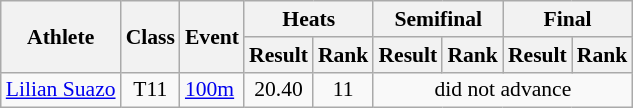<table class=wikitable style="font-size:90%">
<tr>
<th rowspan="2">Athlete</th>
<th rowspan="2">Class</th>
<th rowspan="2">Event</th>
<th colspan="2">Heats</th>
<th colspan="2">Semifinal</th>
<th colspan="2">Final</th>
</tr>
<tr>
<th>Result</th>
<th>Rank</th>
<th>Result</th>
<th>Rank</th>
<th>Result</th>
<th>Rank</th>
</tr>
<tr>
<td><a href='#'>Lilian Suazo</a></td>
<td style="text-align:center;">T11</td>
<td><a href='#'>100m</a></td>
<td style="text-align:center;">20.40</td>
<td style="text-align:center;">11</td>
<td style="text-align:center;" colspan="4">did not advance</td>
</tr>
</table>
